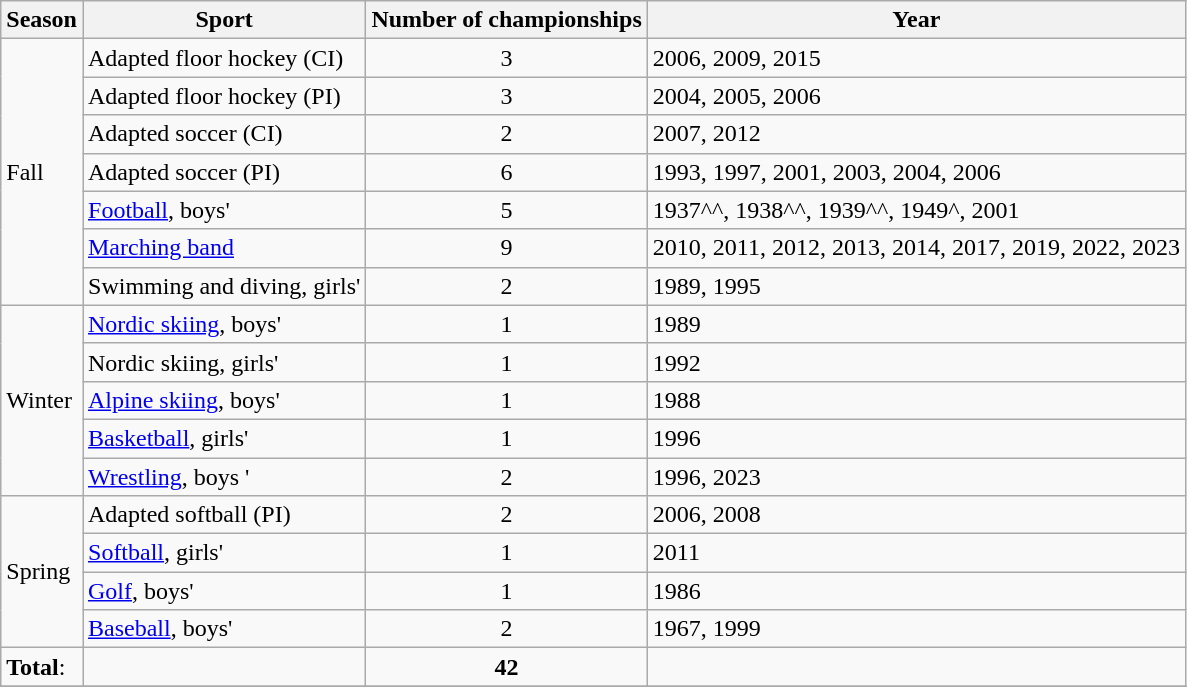<table class="wikitable">
<tr>
<th>Season</th>
<th>Sport</th>
<th>Number of championships</th>
<th>Year</th>
</tr>
<tr>
<td rowspan="7">Fall</td>
<td>Adapted floor hockey (CI)</td>
<td align="center">3</td>
<td>2006, 2009, 2015</td>
</tr>
<tr>
<td>Adapted floor hockey (PI)</td>
<td align="center">3</td>
<td>2004, 2005, 2006</td>
</tr>
<tr>
<td>Adapted soccer (CI)</td>
<td align="center">2</td>
<td>2007, 2012</td>
</tr>
<tr>
<td>Adapted soccer (PI)</td>
<td align="center">6</td>
<td>1993, 1997, 2001, 2003, 2004, 2006</td>
</tr>
<tr>
<td><a href='#'>Football</a>, boys'</td>
<td align="center">5</td>
<td>1937^^, 1938^^, 1939^^, 1949^, 2001</td>
</tr>
<tr>
<td><a href='#'>Marching band</a></td>
<td align="center">9</td>
<td>2010, 2011, 2012, 2013, 2014, 2017, 2019, 2022, 2023</td>
</tr>
<tr>
<td>Swimming and diving, girls'</td>
<td align="center">2</td>
<td>1989, 1995</td>
</tr>
<tr>
<td rowspan="5">Winter</td>
<td><a href='#'>Nordic skiing</a>, boys'</td>
<td align="center">1</td>
<td>1989</td>
</tr>
<tr>
<td>Nordic skiing, girls'</td>
<td align="center">1</td>
<td>1992</td>
</tr>
<tr>
<td><a href='#'>Alpine skiing</a>, boys'</td>
<td align="center">1</td>
<td>1988</td>
</tr>
<tr>
<td><a href='#'>Basketball</a>, girls'</td>
<td align="center">1</td>
<td>1996</td>
</tr>
<tr>
<td><a href='#'>Wrestling</a>, boys '</td>
<td align="center">2</td>
<td>1996, 2023</td>
</tr>
<tr>
<td rowspan="4">Spring</td>
<td>Adapted softball (PI)</td>
<td align="center">2</td>
<td>2006, 2008</td>
</tr>
<tr>
<td><a href='#'>Softball</a>, girls'</td>
<td align="center">1</td>
<td>2011</td>
</tr>
<tr>
<td><a href='#'>Golf</a>, boys'</td>
<td align="center">1</td>
<td>1986</td>
</tr>
<tr>
<td><a href='#'>Baseball</a>, boys'</td>
<td align="center">2</td>
<td>1967, 1999</td>
</tr>
<tr>
<td rowspan="1"><strong>Total</strong>:</td>
<td></td>
<td align="center"><strong>42</strong></td>
<td></td>
</tr>
<tr>
</tr>
</table>
